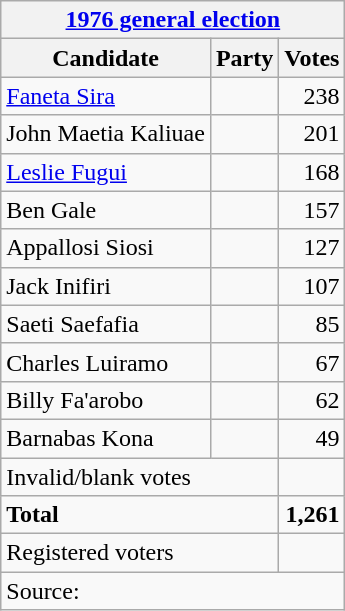<table class=wikitable style=text-align:left>
<tr>
<th colspan=3><a href='#'>1976 general election</a></th>
</tr>
<tr>
<th>Candidate</th>
<th>Party</th>
<th>Votes</th>
</tr>
<tr>
<td><a href='#'>Faneta Sira</a></td>
<td></td>
<td align=right>238</td>
</tr>
<tr>
<td>John Maetia Kaliuae</td>
<td></td>
<td align=right>201</td>
</tr>
<tr>
<td><a href='#'>Leslie Fugui</a></td>
<td></td>
<td align=right>168</td>
</tr>
<tr>
<td>Ben Gale</td>
<td></td>
<td align=right>157</td>
</tr>
<tr>
<td>Appallosi Siosi</td>
<td></td>
<td align=right>127</td>
</tr>
<tr>
<td>Jack Inifiri</td>
<td></td>
<td align=right>107</td>
</tr>
<tr>
<td>Saeti Saefafia</td>
<td></td>
<td align=right>85</td>
</tr>
<tr>
<td>Charles Luiramo</td>
<td></td>
<td align=right>67</td>
</tr>
<tr>
<td>Billy Fa'arobo</td>
<td></td>
<td align=right>62</td>
</tr>
<tr>
<td>Barnabas Kona</td>
<td></td>
<td align=right>49</td>
</tr>
<tr>
<td colspan=2>Invalid/blank votes</td>
<td></td>
</tr>
<tr>
<td colspan=2><strong>Total</strong></td>
<td align=right><strong>1,261</strong></td>
</tr>
<tr>
<td colspan=2>Registered voters</td>
<td align=right></td>
</tr>
<tr>
<td colspan=3>Source: </td>
</tr>
</table>
